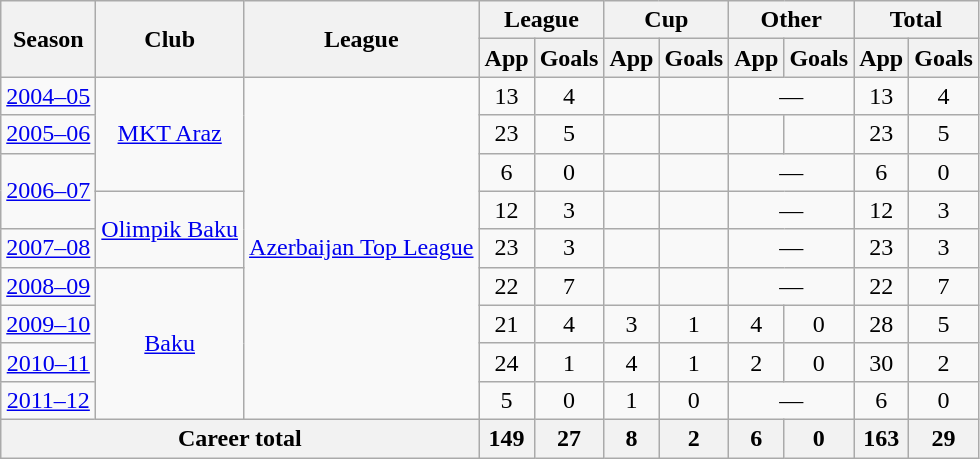<table class="wikitable">
<tr>
<th rowspan=2>Season</th>
<th ! rowspan=2>Club</th>
<th ! rowspan=2>League</th>
<th ! colspan=2>League</th>
<th ! colspan=2>Cup</th>
<th ! colspan=2>Other</th>
<th colspan=3>Total</th>
</tr>
<tr>
<th>App</th>
<th>Goals</th>
<th>App</th>
<th>Goals</th>
<th>App</th>
<th>Goals</th>
<th>App</th>
<th>Goals</th>
</tr>
<tr align=center>
<td><a href='#'>2004–05</a></td>
<td rowspan="3"><a href='#'>MKT Araz</a></td>
<td rowspan="9"><a href='#'>Azerbaijan Top League</a></td>
<td>13</td>
<td>4</td>
<td></td>
<td></td>
<td colspan="2">—</td>
<td>13</td>
<td>4</td>
</tr>
<tr align=center>
<td><a href='#'>2005–06</a></td>
<td>23</td>
<td>5</td>
<td></td>
<td></td>
<td></td>
<td></td>
<td>23</td>
<td>5</td>
</tr>
<tr align=center>
<td rowspan="2"><a href='#'>2006–07</a></td>
<td>6</td>
<td>0</td>
<td></td>
<td></td>
<td colspan="2">—</td>
<td>6</td>
<td>0</td>
</tr>
<tr align=center>
<td rowspan="2"><a href='#'>Olimpik Baku</a></td>
<td>12</td>
<td>3</td>
<td></td>
<td></td>
<td colspan="2">—</td>
<td>12</td>
<td>3</td>
</tr>
<tr align=center>
<td><a href='#'>2007–08</a></td>
<td>23</td>
<td>3</td>
<td></td>
<td></td>
<td colspan="2">—</td>
<td>23</td>
<td>3</td>
</tr>
<tr align=center>
<td><a href='#'>2008–09</a></td>
<td rowspan="4"><a href='#'>Baku</a></td>
<td>22</td>
<td>7</td>
<td></td>
<td></td>
<td colspan="2">—</td>
<td>22</td>
<td>7</td>
</tr>
<tr align=center>
<td><a href='#'>2009–10</a></td>
<td>21</td>
<td>4</td>
<td>3</td>
<td>1</td>
<td>4</td>
<td>0</td>
<td>28</td>
<td>5</td>
</tr>
<tr align=center>
<td><a href='#'>2010–11</a></td>
<td>24</td>
<td>1</td>
<td>4</td>
<td>1</td>
<td>2</td>
<td>0</td>
<td>30</td>
<td>2</td>
</tr>
<tr align=center>
<td><a href='#'>2011–12</a></td>
<td>5</td>
<td>0</td>
<td>1</td>
<td>0</td>
<td colspan="2">—</td>
<td>6</td>
<td>0</td>
</tr>
<tr>
<th colspan=3>Career total</th>
<th>149</th>
<th>27</th>
<th>8</th>
<th>2</th>
<th>6</th>
<th>0</th>
<th>163</th>
<th>29</th>
</tr>
</table>
